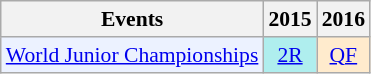<table class="wikitable" style="font-size: 90%; text-align:center">
<tr>
<th>Events</th>
<th>2015</th>
<th>2016</th>
</tr>
<tr>
<td bgcolor="#ECF2FF"; align="left"><a href='#'>World Junior Championships</a></td>
<td bgcolor=AFEEEE><a href='#'>2R</a></td>
<td bgcolor=FFEBCD><a href='#'>QF</a></td>
</tr>
</table>
